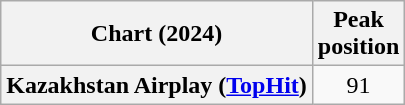<table class="wikitable plainrowheaders" style="text-align:center">
<tr>
<th scope="col">Chart (2024)</th>
<th scope="col">Peak<br>position</th>
</tr>
<tr>
<th scope="row">Kazakhstan Airplay (<a href='#'>TopHit</a>)</th>
<td>91</td>
</tr>
</table>
